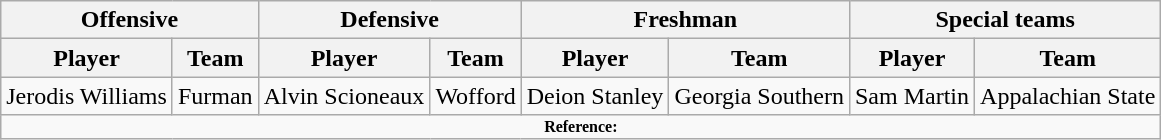<table class="wikitable" border="1">
<tr>
<th colspan="2">Offensive</th>
<th colspan="2">Defensive</th>
<th colspan="2">Freshman</th>
<th colspan="2">Special teams</th>
</tr>
<tr>
<th>Player</th>
<th>Team</th>
<th>Player</th>
<th>Team</th>
<th>Player</th>
<th>Team</th>
<th>Player</th>
<th>Team</th>
</tr>
<tr>
<td>Jerodis Williams</td>
<td>Furman</td>
<td>Alvin Scioneaux</td>
<td>Wofford</td>
<td>Deion Stanley</td>
<td>Georgia Southern</td>
<td>Sam Martin</td>
<td>Appalachian State</td>
</tr>
<tr>
<td colspan="8" style="font-size: 8pt" align="center"><strong>Reference:</strong></td>
</tr>
</table>
